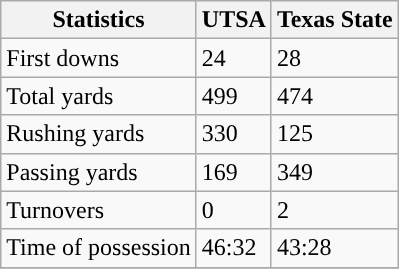<table class="wikitable">
<tr>
<th>Statistics</th>
<th>UTSA</th>
<th>Texas State</th>
</tr>
<tr>
<td>First downs</td>
<td>24</td>
<td>28</td>
</tr>
<tr>
<td>Total yards</td>
<td>499</td>
<td>474</td>
</tr>
<tr>
<td>Rushing yards</td>
<td>330</td>
<td>125</td>
</tr>
<tr>
<td>Passing yards</td>
<td>169</td>
<td>349</td>
</tr>
<tr>
<td>Turnovers</td>
<td>0</td>
<td>2</td>
</tr>
<tr>
<td>Time of possession</td>
<td>46:32</td>
<td>43:28</td>
</tr>
<tr>
</tr>
</table>
